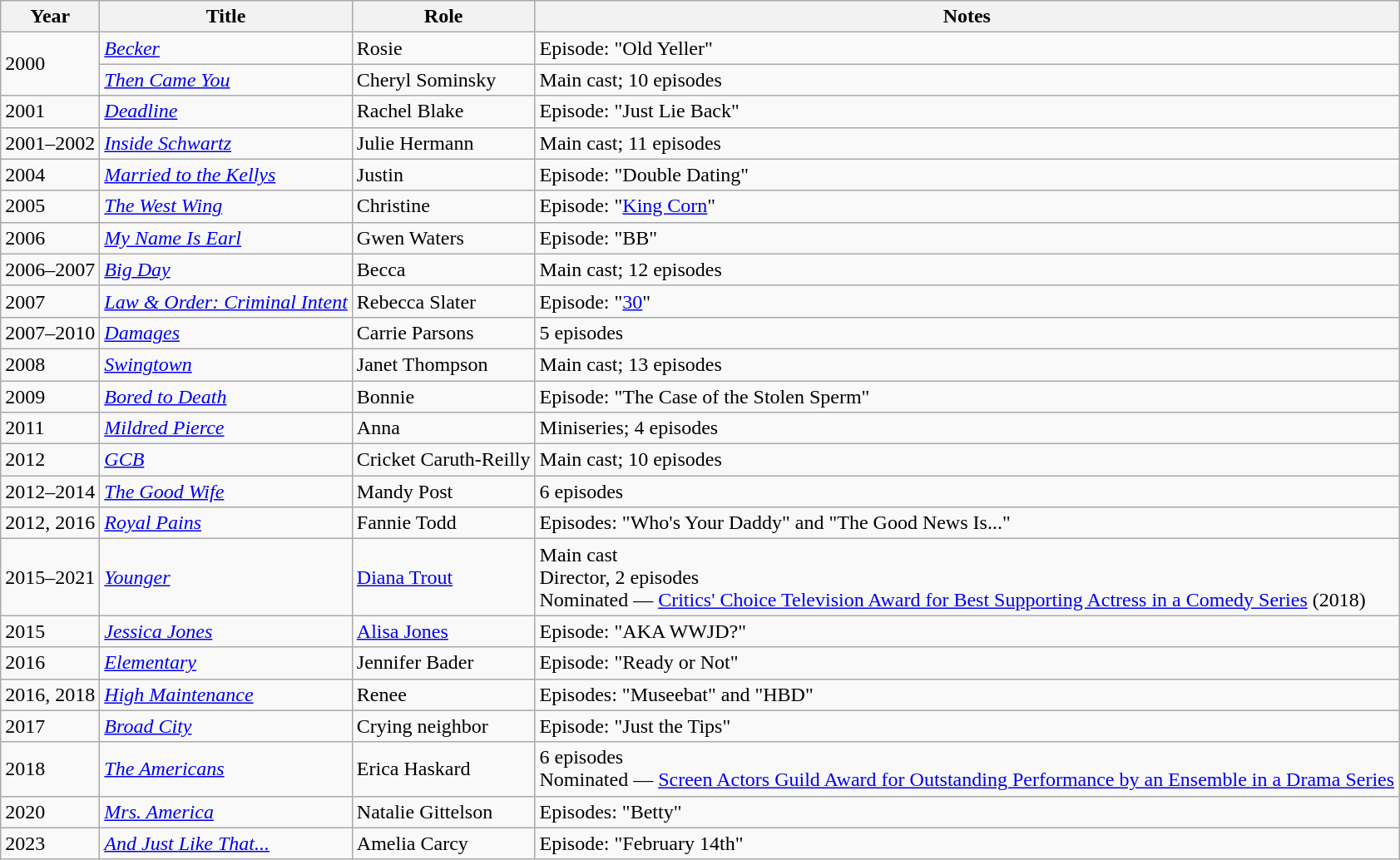<table class="wikitable sortable">
<tr>
<th>Year</th>
<th>Title</th>
<th>Role</th>
<th class="unsortable">Notes</th>
</tr>
<tr>
<td rowspan="2">2000</td>
<td><em><a href='#'>Becker</a></em></td>
<td>Rosie</td>
<td>Episode: "Old Yeller"</td>
</tr>
<tr>
<td><em><a href='#'>Then Came You</a></em></td>
<td>Cheryl Sominsky</td>
<td>Main cast; 10 episodes</td>
</tr>
<tr>
<td>2001</td>
<td><em><a href='#'>Deadline</a></em></td>
<td>Rachel Blake</td>
<td>Episode: "Just Lie Back"</td>
</tr>
<tr>
<td>2001–2002</td>
<td><em><a href='#'>Inside Schwartz</a></em></td>
<td>Julie Hermann</td>
<td>Main cast; 11 episodes</td>
</tr>
<tr>
<td>2004</td>
<td><em><a href='#'>Married to the Kellys</a></em></td>
<td>Justin</td>
<td>Episode: "Double Dating"</td>
</tr>
<tr>
<td>2005</td>
<td><em><a href='#'>The West Wing</a></em></td>
<td>Christine</td>
<td>Episode: "<a href='#'>King Corn</a>"</td>
</tr>
<tr>
<td>2006</td>
<td><em><a href='#'>My Name Is Earl</a></em></td>
<td>Gwen Waters</td>
<td>Episode: "BB"</td>
</tr>
<tr>
<td>2006–2007</td>
<td><em><a href='#'>Big Day</a></em></td>
<td>Becca</td>
<td>Main cast; 12 episodes</td>
</tr>
<tr>
<td>2007</td>
<td><em><a href='#'>Law & Order: Criminal Intent</a></em></td>
<td>Rebecca Slater</td>
<td>Episode: "<a href='#'>30</a>"</td>
</tr>
<tr>
<td>2007–2010</td>
<td><em><a href='#'>Damages</a></em></td>
<td>Carrie Parsons</td>
<td>5 episodes</td>
</tr>
<tr>
<td>2008</td>
<td><em><a href='#'>Swingtown</a></em></td>
<td>Janet Thompson</td>
<td>Main cast; 13 episodes</td>
</tr>
<tr>
<td>2009</td>
<td><em><a href='#'>Bored to Death</a></em></td>
<td>Bonnie</td>
<td>Episode: "The Case of the Stolen Sperm"</td>
</tr>
<tr>
<td>2011</td>
<td><em><a href='#'>Mildred Pierce</a></em></td>
<td>Anna</td>
<td>Miniseries; 4 episodes</td>
</tr>
<tr>
<td>2012</td>
<td><em><a href='#'>GCB</a></em></td>
<td>Cricket Caruth-Reilly</td>
<td>Main cast; 10 episodes</td>
</tr>
<tr>
<td>2012–2014</td>
<td><em><a href='#'>The Good Wife</a></em></td>
<td>Mandy Post</td>
<td>6 episodes</td>
</tr>
<tr>
<td>2012, 2016</td>
<td><em><a href='#'>Royal Pains</a></em></td>
<td>Fannie Todd</td>
<td>Episodes: "Who's Your Daddy" and "The Good News Is..."</td>
</tr>
<tr>
<td>2015–2021</td>
<td><em><a href='#'>Younger</a></em></td>
<td><a href='#'>Diana Trout</a></td>
<td>Main cast<br>Director, 2 episodes<br>Nominated — <a href='#'>Critics' Choice Television Award for Best Supporting Actress in a Comedy Series</a> (2018)</td>
</tr>
<tr>
<td>2015</td>
<td><em><a href='#'>Jessica Jones</a></em></td>
<td><a href='#'>Alisa Jones</a></td>
<td>Episode: "AKA WWJD?"</td>
</tr>
<tr>
<td>2016</td>
<td><em><a href='#'>Elementary</a></em></td>
<td>Jennifer Bader</td>
<td>Episode: "Ready or Not"</td>
</tr>
<tr>
<td>2016, 2018</td>
<td><em><a href='#'>High Maintenance</a></em></td>
<td>Renee</td>
<td>Episodes: "Museebat" and "HBD"</td>
</tr>
<tr>
<td>2017</td>
<td><em><a href='#'>Broad City</a></em></td>
<td>Crying neighbor</td>
<td>Episode: "Just the Tips"</td>
</tr>
<tr>
<td>2018</td>
<td><em><a href='#'>The Americans</a></em></td>
<td>Erica Haskard</td>
<td>6 episodes<br>Nominated — <a href='#'>Screen Actors Guild Award for Outstanding Performance by an Ensemble in a Drama Series</a></td>
</tr>
<tr>
<td>2020</td>
<td><em><a href='#'>Mrs. America</a></em></td>
<td>Natalie Gittelson</td>
<td>Episodes: "Betty"</td>
</tr>
<tr>
<td>2023</td>
<td><em><a href='#'>And Just Like That...</a></em></td>
<td>Amelia Carcy</td>
<td>Episode: "February 14th"</td>
</tr>
</table>
